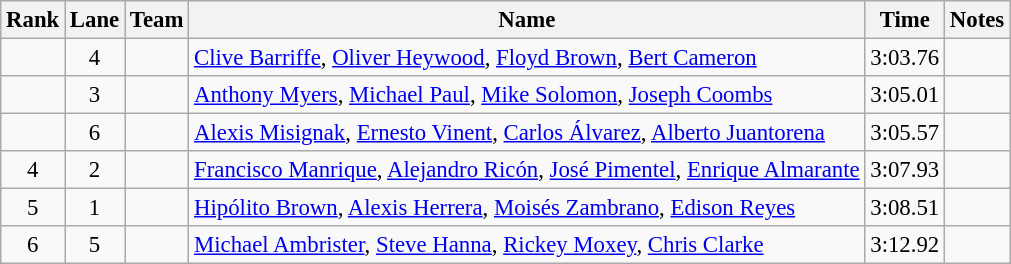<table class="wikitable sortable" style="text-align:center;font-size:95%">
<tr>
<th>Rank</th>
<th>Lane</th>
<th>Team</th>
<th>Name</th>
<th>Time</th>
<th>Notes</th>
</tr>
<tr>
<td></td>
<td>4</td>
<td align=left></td>
<td align=left><a href='#'>Clive Barriffe</a>, <a href='#'>Oliver Heywood</a>, <a href='#'>Floyd Brown</a>, <a href='#'>Bert Cameron</a></td>
<td>3:03.76</td>
<td></td>
</tr>
<tr>
<td></td>
<td>3</td>
<td align=left></td>
<td align=left><a href='#'>Anthony Myers</a>, <a href='#'>Michael Paul</a>, <a href='#'>Mike Solomon</a>, <a href='#'>Joseph Coombs</a></td>
<td>3:05.01</td>
<td></td>
</tr>
<tr>
<td></td>
<td>6</td>
<td align=left></td>
<td align=left><a href='#'>Alexis Misignak</a>, <a href='#'>Ernesto Vinent</a>, <a href='#'>Carlos Álvarez</a>, <a href='#'>Alberto Juantorena</a></td>
<td>3:05.57</td>
<td></td>
</tr>
<tr>
<td>4</td>
<td>2</td>
<td align=left></td>
<td align=left><a href='#'>Francisco Manrique</a>, <a href='#'>Alejandro Ricón</a>, <a href='#'>José Pimentel</a>, <a href='#'>Enrique Almarante</a></td>
<td>3:07.93</td>
<td></td>
</tr>
<tr>
<td>5</td>
<td>1</td>
<td align=left></td>
<td align=left><a href='#'>Hipólito Brown</a>, <a href='#'>Alexis Herrera</a>, <a href='#'>Moisés Zambrano</a>, <a href='#'>Edison Reyes</a></td>
<td>3:08.51</td>
<td></td>
</tr>
<tr>
<td>6</td>
<td>5</td>
<td align=left></td>
<td align=left><a href='#'>Michael Ambrister</a>, <a href='#'>Steve Hanna</a>, <a href='#'>Rickey Moxey</a>, <a href='#'>Chris Clarke</a></td>
<td>3:12.92</td>
<td></td>
</tr>
</table>
